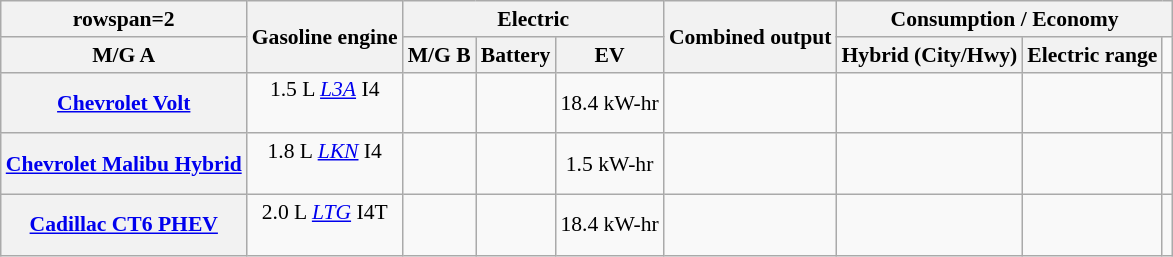<table class="wikitable" style="font-size:90%;text-align:center;">
<tr>
<th>rowspan=2 </th>
<th rowspan=2>Gasoline engine</th>
<th colspan=3>Electric</th>
<th rowspan=2>Combined output</th>
<th colspan=3>Consumption / Economy</th>
</tr>
<tr>
<th>M/G A</th>
<th>M/G B</th>
<th>Battery</th>
<th>EV</th>
<th>Hybrid (City/Hwy)</th>
<th>Electric range</th>
</tr>
<tr>
<th><a href='#'>Chevrolet Volt</a></th>
<td>1.5 L <a href='#'><em>L3A</em></a> I4<br><br></td>
<td><br></td>
<td><br></td>
<td>18.4 kW-hr</td>
<td><br></td>
<td></td>
<td></td>
<td></td>
</tr>
<tr>
<th><a href='#'>Chevrolet Malibu Hybrid</a></th>
<td>1.8 L <a href='#'><em>LKN</em></a> I4<br><br></td>
<td></td>
<td><br></td>
<td>1.5 kW-hr</td>
<td><br></td>
<td></td>
<td></td>
<td></td>
</tr>
<tr>
<th><a href='#'>Cadillac CT6 PHEV</a></th>
<td>2.0 L <a href='#'><em>LTG</em></a> I4T<br><br></td>
<td></td>
<td></td>
<td>18.4 kW-hr</td>
<td><br></td>
<td></td>
<td></td>
<td></td>
</tr>
</table>
